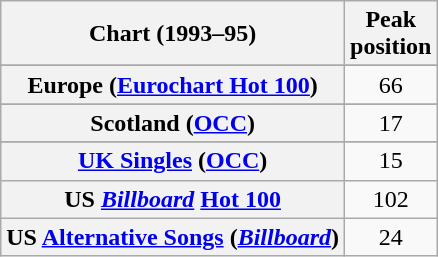<table class="wikitable sortable plainrowheaders" style="text-align:center">
<tr>
<th>Chart (1993–95)</th>
<th>Peak<br>position</th>
</tr>
<tr>
</tr>
<tr>
<th scope="row">Europe (<a href='#'>Eurochart Hot 100</a>)</th>
<td>66</td>
</tr>
<tr>
</tr>
<tr>
</tr>
<tr>
<th scope="row">Scotland (<a href='#'>OCC</a>)</th>
<td>17</td>
</tr>
<tr>
</tr>
<tr>
</tr>
<tr>
<th scope="row"><a href='#'>UK Singles</a> (<a href='#'>OCC</a>)</th>
<td>15</td>
</tr>
<tr>
<th scope="row">US <em><a href='#'>Billboard</a></em> <a href='#'>Hot 100</a></th>
<td>102</td>
</tr>
<tr>
<th scope="row">US <a href='#'>Alternative Songs</a> (<em><a href='#'>Billboard</a></em>)</th>
<td>24</td>
</tr>
</table>
